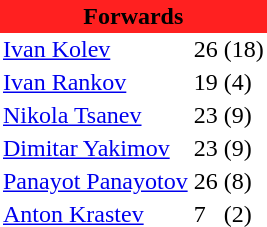<table class="toccolours" border="0" cellpadding="2" cellspacing="0" align="left" style="margin:0.5em;">
<tr>
<th colspan="4" align="center" bgcolor="#FF2020"><span>Forwards</span></th>
</tr>
<tr>
<td> <a href='#'>Ivan Kolev</a></td>
<td>26</td>
<td>(18)</td>
</tr>
<tr>
<td> <a href='#'>Ivan Rankov</a></td>
<td>19</td>
<td>(4)</td>
</tr>
<tr>
<td> <a href='#'>Nikola Tsanev</a></td>
<td>23</td>
<td>(9)</td>
</tr>
<tr>
<td> <a href='#'>Dimitar Yakimov</a></td>
<td>23</td>
<td>(9)</td>
</tr>
<tr>
<td> <a href='#'>Panayot Panayotov</a></td>
<td>26</td>
<td>(8)</td>
</tr>
<tr>
<td> <a href='#'>Anton Krastev</a></td>
<td>7</td>
<td>(2)</td>
</tr>
<tr>
</tr>
</table>
